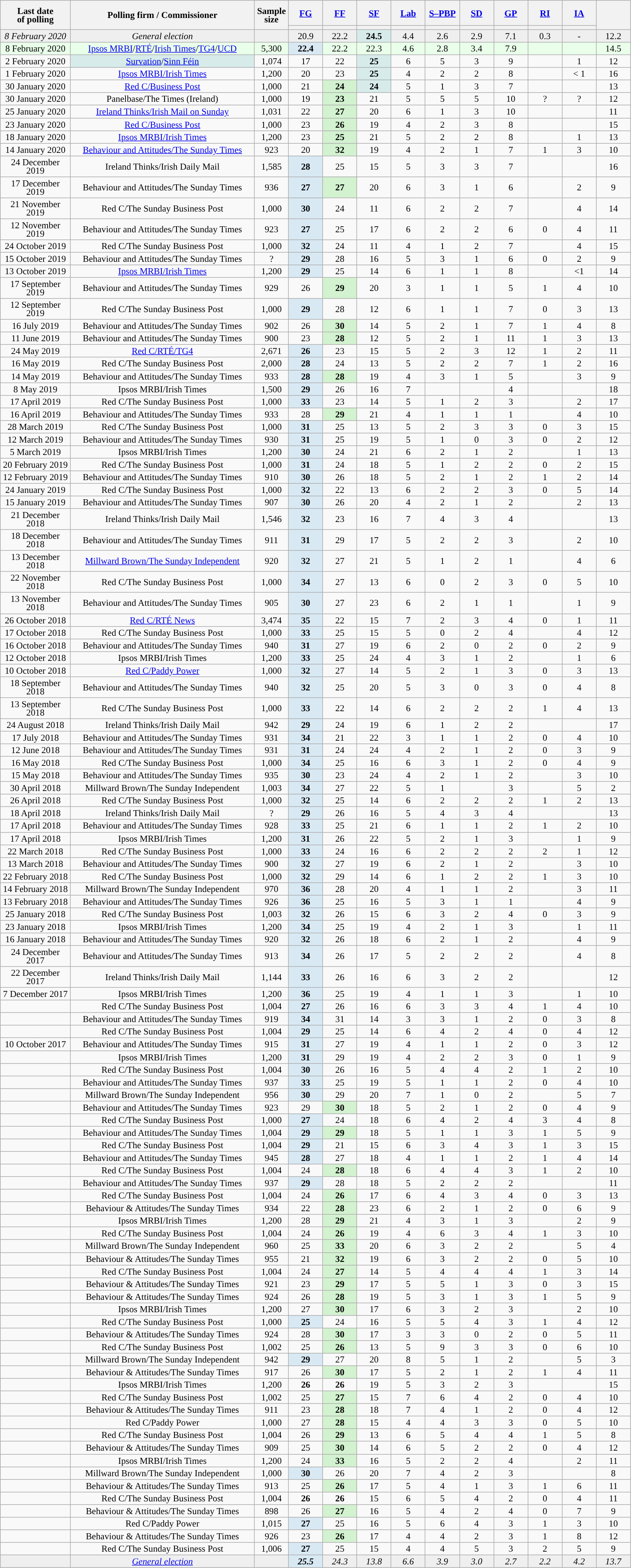<table class="wikitable sortable collapsible collapsed" style="text-align:center;font-size:95%;line-height:14px;">
<tr style="height:42px;">
<th style="width:110px;" rowspan="2">Last date<br>of polling</th>
<th style="width:300px;" rowspan="2">Polling firm / Commissioner</th>
<th class="sortable" style="width:50px;" rowspan="2">Sample<br>size</th>
<th class="unsortable" style="width:50px;"><a href='#'>FG</a></th>
<th class="unsortable" style="width:50px;"><a href='#'>FF</a></th>
<th class="unsortable" style="width:50px;"><a href='#'>SF</a></th>
<th class="unsortable" style="width:50px;"><a href='#'>Lab</a></th>
<th class="unsortable" style="width:50px;"><a href='#'>S–PBP</a></th>
<th class="unsortable" style="width:50px;"><a href='#'>SD</a></th>
<th class="unsortable" style="width:50px;"><a href='#'>GP</a></th>
<th class="unsortable" style="width:50px;"><a href='#'>RI</a></th>
<th class="unsortable" style="width:50px;"><a href='#'>IA</a></th>
<th class="unsortable" style="width:50px;" rowspan="2"></th>
</tr>
<tr>
<th style="color:inherit;background:"></th>
<th style="color:inherit;background:"></th>
<th style="color:inherit;background:"></th>
<th style="color:inherit;background:"></th>
<th style="color:inherit;background:"></th>
<th style="color:inherit;background:"></th>
<th style="color:inherit;background:"></th>
<th style="color:inherit;background:"></th>
<th style="color:inherit;background:"></th>
</tr>
<tr style="background:#EFEFEF;">
<td><em>8 February 2020</em></td>
<td><em>General election</em></td>
<td></td>
<td>20.9</td>
<td>22.2</td>
<td style="background:#D7ECEA"><strong>24.5</strong></td>
<td>4.4</td>
<td>2.6</td>
<td>2.9</td>
<td>7.1</td>
<td>0.3</td>
<td>-</td>
<td>12.2</td>
</tr>
<tr style="background:#EAFFEA;">
<td>8 February 2020</td>
<td data-sort-value="Ipsos14"><a href='#'>Ipsos MRBI</a>/<a href='#'>RTÉ</a>/<a href='#'>Irish Times</a>/<a href='#'>TG4</a>/<a href='#'>UCD</a></td>
<td>5,300</td>
<td style="background:#D9E9F4"><strong>22.4</strong></td>
<td>22.2</td>
<td>22.3</td>
<td>4.6</td>
<td>2.8</td>
<td>3.4</td>
<td>7.9</td>
<td></td>
<td></td>
<td>14.5</td>
</tr>
<tr>
<td>2 February 2020</td>
<td style="background:#D7ECEA" data-sort-value="Survation1"><a href='#'>Survation</a>/<a href='#'>Sinn Féin</a></td>
<td>1,074</td>
<td>17</td>
<td>22</td>
<td style="background:#D7ECEA"><strong>25</strong></td>
<td>6</td>
<td>5</td>
<td>3</td>
<td>9</td>
<td></td>
<td>1</td>
<td>12</td>
</tr>
<tr>
<td>1 February 2020</td>
<td data-sort-value="Ipsos13"><a href='#'>Ipsos MRBI/Irish Times</a></td>
<td>1,200</td>
<td>20</td>
<td>23</td>
<td style="background:#D7ECEA"><strong>25</strong></td>
<td>4</td>
<td>2</td>
<td>2</td>
<td>8</td>
<td></td>
<td>< 1</td>
<td>16</td>
</tr>
<tr>
<td>30 January 2020</td>
<td data-sort-value="RedC38"><a href='#'>Red C/Business Post</a></td>
<td>1,000</td>
<td>21</td>
<td style="background:#D3F2D0"><strong>24</strong></td>
<td style="background:#D7ECEA"><strong>24</strong></td>
<td>5</td>
<td>1</td>
<td>3</td>
<td>7</td>
<td></td>
<td></td>
<td>13</td>
</tr>
<tr>
<td>30 January 2020</td>
<td>Panelbase/The Times (Ireland)</td>
<td>1,000</td>
<td>19</td>
<td style="background:#D3F2D0"><strong>23</strong></td>
<td>21</td>
<td>5</td>
<td>5</td>
<td>5</td>
<td>10</td>
<td>?</td>
<td>?</td>
<td>12</td>
</tr>
<tr>
<td>25 January 2020</td>
<td><a href='#'>Ireland Thinks/Irish Mail on Sunday</a></td>
<td>1,031</td>
<td>22</td>
<td style="background:#D3F2D0"><strong>27</strong></td>
<td>20</td>
<td>6</td>
<td>1</td>
<td>3</td>
<td>10</td>
<td></td>
<td></td>
<td>11</td>
</tr>
<tr>
<td>23 January 2020</td>
<td data-sort-value="RedC37"><a href='#'>Red C/Business Post</a></td>
<td>1,000</td>
<td>23</td>
<td style="background:#D3F2D0"><strong>26</strong></td>
<td>19</td>
<td>4</td>
<td>2</td>
<td>3</td>
<td>8</td>
<td></td>
<td></td>
<td>15</td>
</tr>
<tr>
<td>18 January 2020</td>
<td data-sort-value="Ipsos12"><a href='#'>Ipsos MRBI/Irish Times</a></td>
<td>1,200</td>
<td>23</td>
<td style="background:#D3F2D0"><strong>25</strong></td>
<td>21</td>
<td>5</td>
<td>2</td>
<td>2</td>
<td>8</td>
<td></td>
<td>1</td>
<td>13</td>
</tr>
<tr>
<td>14 January 2020</td>
<td data-sort-value="B&A41"><a href='#'>Behaviour and Attitudes/The Sunday Times</a></td>
<td>923</td>
<td>20</td>
<td style="background:#D3F2D0"><strong>32</strong></td>
<td>19</td>
<td>4</td>
<td>2</td>
<td>1</td>
<td>7</td>
<td>1</td>
<td>3</td>
<td>10</td>
</tr>
<tr>
<td>24 December 2019</td>
<td>Ireland Thinks/Irish Daily Mail</td>
<td>1,585</td>
<td style="background:#D9E9F4"><strong>28</strong></td>
<td>25</td>
<td>15</td>
<td>5</td>
<td>3</td>
<td>3</td>
<td>7</td>
<td></td>
<td></td>
<td>16</td>
</tr>
<tr>
<td>17 December 2019</td>
<td data-sort-value="B&A40">Behaviour and Attitudes/The Sunday Times</td>
<td>936</td>
<td style="background:#D9E9F4"><strong>27</strong></td>
<td style="background:#D3F2D0"><strong>27</strong></td>
<td>20</td>
<td>6</td>
<td>3</td>
<td>1</td>
<td>6</td>
<td></td>
<td>2</td>
<td>9</td>
</tr>
<tr>
<td>21 November 2019</td>
<td data-sort-value="RedC36">Red C/The Sunday Business Post</td>
<td>1,000</td>
<td style="background:#D9E9F4"><strong>30</strong></td>
<td>24</td>
<td>11</td>
<td>6</td>
<td>2</td>
<td>2</td>
<td>7</td>
<td></td>
<td>4</td>
<td>14</td>
</tr>
<tr>
<td>12 November 2019</td>
<td data-sort-value="B&A39">Behaviour and Attitudes/The Sunday Times</td>
<td>923</td>
<td style="background:#D9E9F4"><strong>27</strong></td>
<td>25</td>
<td>17</td>
<td>6</td>
<td>2</td>
<td>2</td>
<td>6</td>
<td>0</td>
<td>4</td>
<td>11</td>
</tr>
<tr>
<td>24 October 2019</td>
<td data-sort-value="RedC35">Red C/The Sunday Business Post</td>
<td>1,000</td>
<td style="background:#D9E9F4"><strong>32</strong></td>
<td>24</td>
<td>11</td>
<td>4</td>
<td>1</td>
<td>2</td>
<td>7</td>
<td></td>
<td>4</td>
<td>15</td>
</tr>
<tr>
<td>15 October 2019</td>
<td data-sort-value="B&A38">Behaviour and Attitudes/The Sunday Times</td>
<td>?</td>
<td style="background:#D9E9F4"><strong>29</strong></td>
<td>28</td>
<td>16</td>
<td>5</td>
<td>3</td>
<td>1</td>
<td>6</td>
<td>0</td>
<td>2</td>
<td>9</td>
</tr>
<tr>
<td>13 October 2019</td>
<td data-sort-value="Ipsos11"><a href='#'>Ipsos MRBI/Irish Times</a></td>
<td>1,200</td>
<td style="background:#D9E9F4"><strong>29</strong></td>
<td>25</td>
<td>14</td>
<td>6</td>
<td>1</td>
<td>1</td>
<td>8</td>
<td></td>
<td><1</td>
<td>14</td>
</tr>
<tr>
<td>17 September 2019</td>
<td data-sort-value="B&A37">Behaviour and Attitudes/The Sunday Times</td>
<td>929</td>
<td>26</td>
<td style="background:#D3F2D0"><strong>29</strong></td>
<td>20</td>
<td>3</td>
<td>1</td>
<td>1</td>
<td>5</td>
<td>1</td>
<td>4</td>
<td>10</td>
</tr>
<tr>
<td>12 September 2019</td>
<td data-sort-value="RedC34">Red C/The Sunday Business Post</td>
<td>1,000</td>
<td style="background:#D9E9F4"><strong>29</strong></td>
<td>28</td>
<td>12</td>
<td>6</td>
<td>1</td>
<td>1</td>
<td>7</td>
<td>0</td>
<td>3</td>
<td>13</td>
</tr>
<tr>
<td>16 July 2019</td>
<td data-sort-value="B&A36">Behaviour and Attitudes/The Sunday Times</td>
<td>902</td>
<td>26</td>
<td style="background:#D3F2D0"><strong>30</strong></td>
<td>14</td>
<td>5</td>
<td>2</td>
<td>1</td>
<td>7</td>
<td>1</td>
<td>4</td>
<td>8</td>
</tr>
<tr>
<td>11 June 2019</td>
<td data-sort-value="B&A35">Behaviour and Attitudes/The Sunday Times</td>
<td>900</td>
<td>23</td>
<td style="background:#D3F2D0"><strong>28</strong></td>
<td>12</td>
<td>5</td>
<td>2</td>
<td>1</td>
<td>11</td>
<td>1</td>
<td>3</td>
<td>13</td>
</tr>
<tr>
<td>24 May 2019</td>
<td data-sort-value="RedC33"><a href='#'>Red C/RTÉ/TG4</a></td>
<td>2,671</td>
<td style="background:#D9E9F4"><strong>26</strong></td>
<td>23</td>
<td>15</td>
<td>5</td>
<td>2</td>
<td>3</td>
<td>12</td>
<td>1</td>
<td>2</td>
<td>11</td>
</tr>
<tr>
<td>16 May 2019</td>
<td data-sort-value="RedC32">Red C/The Sunday Business Post</td>
<td>2,000</td>
<td style="background:#D9E9F4"><strong>28</strong></td>
<td>24</td>
<td>13</td>
<td>5</td>
<td>2</td>
<td>2</td>
<td>7</td>
<td>1</td>
<td>2</td>
<td>16</td>
</tr>
<tr>
<td>14 May 2019</td>
<td data-sort-value="B&A35">Behaviour and Attitudes/The Sunday Times</td>
<td>933</td>
<td style="background:#D9E9F4"><strong>28</strong></td>
<td style="background:#D3F2D0"><strong>28</strong></td>
<td>19</td>
<td>4</td>
<td>3</td>
<td>1</td>
<td>5</td>
<td></td>
<td>3</td>
<td>9</td>
</tr>
<tr>
<td>8 May 2019</td>
<td data-sort-value="Ipsos10">Ipsos MRBI/Irish Times</td>
<td>1,500</td>
<td style="background:#D9E9F4"><strong>29</strong></td>
<td>26</td>
<td>16</td>
<td>7</td>
<td></td>
<td></td>
<td>4</td>
<td></td>
<td></td>
<td>18</td>
</tr>
<tr>
<td>17 April 2019</td>
<td data-sort-value="RedC31">Red C/The Sunday Business Post</td>
<td>1,000</td>
<td style="background:#D9E9F4"><strong>33</strong></td>
<td>23</td>
<td>14</td>
<td>5</td>
<td>1</td>
<td>2</td>
<td>3</td>
<td></td>
<td>2</td>
<td>17</td>
</tr>
<tr>
<td>16 April 2019</td>
<td data-sort-value="B&A34">Behaviour and Attitudes/The Sunday Times</td>
<td>933</td>
<td>28</td>
<td style="background:#D3F2D0"><strong>29</strong></td>
<td>21</td>
<td>4</td>
<td>1</td>
<td>1</td>
<td>1</td>
<td></td>
<td>4</td>
<td>10</td>
</tr>
<tr>
<td>28 March 2019</td>
<td data-sort-value="RedC30">Red C/The Sunday Business Post</td>
<td>1,000</td>
<td style="background:#D9E9F4"><strong>31</strong></td>
<td>25</td>
<td>13</td>
<td>5</td>
<td>2</td>
<td>3</td>
<td>3</td>
<td>0</td>
<td>3</td>
<td>15</td>
</tr>
<tr>
<td>12 March 2019</td>
<td data-sort-value="B&A33">Behaviour and Attitudes/The Sunday Times</td>
<td>930</td>
<td style="background:#D9E9F4"><strong>31</strong></td>
<td>25</td>
<td>19</td>
<td>5</td>
<td>1</td>
<td>0</td>
<td>3</td>
<td>0</td>
<td>2</td>
<td>12</td>
</tr>
<tr>
<td>5 March 2019</td>
<td data-sort-value="Ipsos09">Ipsos MRBI/Irish Times</td>
<td>1,200</td>
<td style="background:#D9E9F4"><strong>30</strong></td>
<td>24</td>
<td>21</td>
<td>6</td>
<td>2</td>
<td>1</td>
<td>2</td>
<td></td>
<td>1</td>
<td>13</td>
</tr>
<tr>
<td>20 February 2019</td>
<td data-sort-value="RedC29">Red C/The Sunday Business Post</td>
<td>1,000</td>
<td style="background:#D9E9F4"><strong>31</strong></td>
<td>24</td>
<td>18</td>
<td>5</td>
<td>1</td>
<td>2</td>
<td>2</td>
<td>0</td>
<td>2</td>
<td>15</td>
</tr>
<tr>
<td>12 February 2019</td>
<td data-sort-value="B&A32">Behaviour and Attitudes/The Sunday Times</td>
<td>910</td>
<td style="background:#D9E9F4"><strong>30</strong></td>
<td>26</td>
<td>18</td>
<td>5</td>
<td>2</td>
<td>1</td>
<td>2</td>
<td>1</td>
<td>2</td>
<td>14</td>
</tr>
<tr>
<td>24 January 2019</td>
<td data-sort-value="RedC28">Red C/The Sunday Business Post</td>
<td>1,000</td>
<td style="background:#D9E9F4"><strong>32</strong></td>
<td>22</td>
<td>13</td>
<td>6</td>
<td>2</td>
<td>2</td>
<td>3</td>
<td>0</td>
<td>5</td>
<td>14</td>
</tr>
<tr>
<td>15 January 2019</td>
<td data-sort-value="B&A31">Behaviour and Attitudes/The Sunday Times</td>
<td>907</td>
<td style="background:#D9E9F4"><strong>30</strong></td>
<td>26</td>
<td>20</td>
<td>4</td>
<td>2</td>
<td>1</td>
<td>2</td>
<td></td>
<td>2</td>
<td>13</td>
</tr>
<tr>
<td>21 December 2018</td>
<td>Ireland Thinks/Irish Daily Mail</td>
<td>1,546</td>
<td style="background:#D9E9F4"><strong>32</strong></td>
<td>23</td>
<td>16</td>
<td>7</td>
<td>4</td>
<td>3</td>
<td>4</td>
<td></td>
<td></td>
<td>13</td>
</tr>
<tr>
<td>18 December 2018</td>
<td data-sort-value="B&A30">Behaviour and Attitudes/The Sunday Times</td>
<td>911</td>
<td style="background:#D9E9F4"><strong>31</strong></td>
<td>29</td>
<td>17</td>
<td>5</td>
<td>2</td>
<td>2</td>
<td>3</td>
<td></td>
<td>2</td>
<td>10</td>
</tr>
<tr>
<td>13 December 2018</td>
<td data-sort-value="MB07"><a href='#'>Millward Brown/The Sunday Independent</a></td>
<td>920</td>
<td style="background:#D9E9F4"><strong>32</strong></td>
<td>27</td>
<td>21</td>
<td>5</td>
<td>1</td>
<td>2</td>
<td>1</td>
<td></td>
<td>4</td>
<td>6</td>
</tr>
<tr>
<td>22 November 2018</td>
<td data-sort-value="RedC27">Red C/The Sunday Business Post</td>
<td>1,000</td>
<td style="background:#D9E9F4"><strong>34</strong></td>
<td>27</td>
<td>13</td>
<td>6</td>
<td>0</td>
<td>2</td>
<td>3</td>
<td>0</td>
<td>5</td>
<td>10</td>
</tr>
<tr>
<td>13 November 2018</td>
<td data-sort-value="B&A29">Behaviour and Attitudes/The Sunday Times</td>
<td>905</td>
<td style="background:#D9E9F4"><strong>30</strong></td>
<td>27</td>
<td>23</td>
<td>6</td>
<td>2</td>
<td>1</td>
<td>1</td>
<td></td>
<td>1</td>
<td>9</td>
</tr>
<tr>
<td>26 October 2018</td>
<td data-sort-value="RedC26"><a href='#'>Red C/RTÉ News</a></td>
<td>3,474</td>
<td style="background:#D9E9F4"><strong>35</strong></td>
<td>22</td>
<td>15</td>
<td>7</td>
<td>2</td>
<td>3</td>
<td>4</td>
<td>0</td>
<td>1</td>
<td>11</td>
</tr>
<tr>
<td>17 October 2018</td>
<td data-sort-value="RedC25">Red C/The Sunday Business Post</td>
<td>1,000</td>
<td style="background:#D9E9F4"><strong>33</strong></td>
<td>25</td>
<td>15</td>
<td>5</td>
<td>0</td>
<td>2</td>
<td>4</td>
<td></td>
<td>4</td>
<td>12</td>
</tr>
<tr>
<td>16 October 2018</td>
<td data-sort-value="B&A28">Behaviour and Attitudes/The Sunday Times</td>
<td>940</td>
<td style="background:#D9E9F4"><strong>31</strong></td>
<td>27</td>
<td>19</td>
<td>6</td>
<td>2</td>
<td>0</td>
<td>2</td>
<td>0</td>
<td>2</td>
<td>9</td>
</tr>
<tr>
<td>12 October 2018</td>
<td data-sort-value="Ipsos08">Ipsos MRBI/Irish Times</td>
<td>1,200</td>
<td style="background:#D9E9F4"><strong>33</strong></td>
<td>25</td>
<td>24</td>
<td>4</td>
<td>3</td>
<td>1</td>
<td>2</td>
<td></td>
<td>1</td>
<td>6</td>
</tr>
<tr>
<td>10 October 2018</td>
<td data-sort-value="RedC24"><a href='#'>Red C/Paddy Power</a></td>
<td>1,000</td>
<td style="background:#D9E9F4"><strong>32</strong></td>
<td>27</td>
<td>14</td>
<td>5</td>
<td>2</td>
<td>1</td>
<td>3</td>
<td>0</td>
<td>3</td>
<td>13</td>
</tr>
<tr>
<td>18 September 2018</td>
<td data-sort-value="B&A27">Behaviour and Attitudes/The Sunday Times</td>
<td>940</td>
<td style="background:#D9E9F4"><strong>32</strong></td>
<td>25</td>
<td>20</td>
<td>5</td>
<td>3</td>
<td>0</td>
<td>3</td>
<td>0</td>
<td>4</td>
<td>8</td>
</tr>
<tr>
<td>13 September 2018</td>
<td data-sort-value="RedC23">Red C/The Sunday Business Post</td>
<td>1,000</td>
<td style="background:#D9E9F4"><strong>33</strong></td>
<td>22</td>
<td>14</td>
<td>6</td>
<td>2</td>
<td>2</td>
<td>2</td>
<td>1</td>
<td>4</td>
<td>13</td>
</tr>
<tr>
<td>24 August 2018</td>
<td>Ireland Thinks/Irish Daily Mail</td>
<td>942</td>
<td style="background:#D9E9F4"><strong>29</strong></td>
<td>24</td>
<td>19</td>
<td>6</td>
<td>1</td>
<td>2</td>
<td>2</td>
<td></td>
<td></td>
<td>17</td>
</tr>
<tr>
<td>17 July 2018</td>
<td data-sort-value="B&A26">Behaviour and Attitudes/The Sunday Times</td>
<td>931</td>
<td style="background:#D9E9F4"><strong>34</strong></td>
<td>21</td>
<td>22</td>
<td>3</td>
<td>1</td>
<td>1</td>
<td>2</td>
<td>0</td>
<td>4</td>
<td>10</td>
</tr>
<tr>
<td>12 June 2018</td>
<td data-sort-value="B&A25">Behaviour and Attitudes/The Sunday Times</td>
<td>931</td>
<td style="background:#D9E9F4"><strong>31</strong></td>
<td>24</td>
<td>24</td>
<td>4</td>
<td>2</td>
<td>1</td>
<td>2</td>
<td>0</td>
<td>3</td>
<td>9</td>
</tr>
<tr>
<td>16 May 2018</td>
<td data-sort-value="RedC22">Red C/The Sunday Business Post</td>
<td>1,000</td>
<td style="background:#D9E9F4"><strong>34</strong></td>
<td>25</td>
<td>16</td>
<td>6</td>
<td>3</td>
<td>1</td>
<td>2</td>
<td>0</td>
<td>4</td>
<td>9</td>
</tr>
<tr>
<td>15 May 2018</td>
<td data-sort-value="B&A24">Behaviour and Attitudes/The Sunday Times</td>
<td>935</td>
<td style="background:#D9E9F4"><strong>30</strong></td>
<td>23</td>
<td>24</td>
<td>4</td>
<td>2</td>
<td>1</td>
<td>2</td>
<td></td>
<td>3</td>
<td>10</td>
</tr>
<tr>
<td>30 April 2018</td>
<td data-sort-value="MB06">Millward Brown/The Sunday Independent</td>
<td>1,003</td>
<td style="background:#D9E9F4"><strong>34</strong></td>
<td>27</td>
<td>22</td>
<td>5</td>
<td>1</td>
<td></td>
<td>3</td>
<td></td>
<td>5</td>
<td>2</td>
</tr>
<tr>
<td>26 April 2018</td>
<td data-sort-value="RedC21">Red C/The Sunday Business Post</td>
<td>1,000</td>
<td style="background:#D9E9F4"><strong>32</strong></td>
<td>25</td>
<td>14</td>
<td>6</td>
<td>2</td>
<td>2</td>
<td>2</td>
<td>1</td>
<td>2</td>
<td>13</td>
</tr>
<tr>
<td>18 April 2018</td>
<td>Ireland Thinks/Irish Daily Mail</td>
<td>?</td>
<td style="background:#D9E9F4"><strong>29</strong></td>
<td>26</td>
<td>16</td>
<td>5</td>
<td>4</td>
<td>3</td>
<td>4</td>
<td></td>
<td></td>
<td>13</td>
</tr>
<tr>
<td>17 April 2018</td>
<td data-sort-value="B&A23">Behaviour and Attitudes/The Sunday Times</td>
<td>928</td>
<td style="background:#D9E9F4"><strong>33</strong></td>
<td>25</td>
<td>21</td>
<td>6</td>
<td>1</td>
<td>1</td>
<td>2</td>
<td>1</td>
<td>2</td>
<td>10</td>
</tr>
<tr>
<td>17 April 2018</td>
<td data-sort-value="Ipsos07">Ipsos MRBI/Irish Times</td>
<td>1,200</td>
<td style="background:#D9E9F4"><strong>31</strong></td>
<td>26</td>
<td>22</td>
<td>5</td>
<td>2</td>
<td>1</td>
<td>3</td>
<td></td>
<td>1</td>
<td>9</td>
</tr>
<tr>
<td>22 March 2018</td>
<td data-sort-value="RedC20">Red C/The Sunday Business Post</td>
<td>1,000</td>
<td style="background:#D9E9F4"><strong>33</strong></td>
<td>24</td>
<td>16</td>
<td>6</td>
<td>2</td>
<td>2</td>
<td>2</td>
<td>2</td>
<td>1</td>
<td>12</td>
</tr>
<tr>
<td>13 March 2018</td>
<td data-sort-value="B&A22">Behaviour and Attitudes/The Sunday Times</td>
<td>900</td>
<td style="background:#D9E9F4"><strong>32</strong></td>
<td>27</td>
<td>19</td>
<td>6</td>
<td>2</td>
<td>1</td>
<td>2</td>
<td></td>
<td>3</td>
<td>10</td>
</tr>
<tr>
<td>22 February 2018</td>
<td data-sort-value="RedC19">Red C/The Sunday Business Post</td>
<td>1,000</td>
<td style="background:#D9E9F4"><strong>32</strong></td>
<td>29</td>
<td>14</td>
<td>6</td>
<td>1</td>
<td>2</td>
<td>2</td>
<td>1</td>
<td>3</td>
<td>10</td>
</tr>
<tr>
<td>14 February 2018</td>
<td data-sort-value="MB05">Millward Brown/The Sunday Independent</td>
<td>970</td>
<td style="background:#D9E9F4"><strong>36</strong></td>
<td>28</td>
<td>20</td>
<td>4</td>
<td>1</td>
<td>1</td>
<td>2</td>
<td></td>
<td>3</td>
<td>11</td>
</tr>
<tr>
<td>13 February 2018</td>
<td data-sort-value="B&A21">Behaviour and Attitudes/The Sunday Times</td>
<td>926</td>
<td style="background:#D9E9F4"><strong>36</strong></td>
<td>25</td>
<td>16</td>
<td>5</td>
<td>3</td>
<td>1</td>
<td>1</td>
<td></td>
<td>4</td>
<td>9</td>
</tr>
<tr>
<td>25 January 2018</td>
<td data-sort-value="RedC18">Red C/The Sunday Business Post</td>
<td>1,003</td>
<td style="background:#D9E9F4"><strong>32</strong></td>
<td>26</td>
<td>15</td>
<td>6</td>
<td>3</td>
<td>2</td>
<td>4</td>
<td>0</td>
<td>3</td>
<td>9</td>
</tr>
<tr>
<td>23 January 2018</td>
<td data-sort-value="Ipsos06">Ipsos MRBI/Irish Times</td>
<td>1,200</td>
<td style="background:#D9E9F4"><strong>34</strong></td>
<td>25</td>
<td>19</td>
<td>4</td>
<td>2</td>
<td>1</td>
<td>3</td>
<td></td>
<td>1</td>
<td>11</td>
</tr>
<tr>
<td>16 January 2018</td>
<td data-sort-value="B&A20">Behaviour and Attitudes/The Sunday Times</td>
<td>920</td>
<td style="background:#D9E9F4"><strong>32</strong></td>
<td>26</td>
<td>18</td>
<td>6</td>
<td>2</td>
<td>1</td>
<td>2</td>
<td></td>
<td>4</td>
<td>9</td>
</tr>
<tr>
<td>24 December 2017</td>
<td data-sort-value="B&A19">Behaviour and Attitudes/The Sunday Times</td>
<td>913</td>
<td style="background:#D9E9F4"><strong>34</strong></td>
<td>26</td>
<td>17</td>
<td>5</td>
<td>2</td>
<td>2</td>
<td>2</td>
<td></td>
<td>4</td>
<td>8</td>
</tr>
<tr>
<td>22 December 2017</td>
<td>Ireland Thinks/Irish Daily Mail</td>
<td>1,144</td>
<td style="background:#D9E9F4"><strong>33</strong></td>
<td>26</td>
<td>16</td>
<td>6</td>
<td>3</td>
<td>2</td>
<td>2</td>
<td></td>
<td></td>
<td>12</td>
</tr>
<tr>
<td>7 December 2017</td>
<td data-sort-value="Ipsos05">Ipsos MRBI/Irish Times </td>
<td>1,200</td>
<td style="background:#D9E9F4"><strong>36</strong></td>
<td>25</td>
<td>19</td>
<td>4</td>
<td>1</td>
<td>1</td>
<td>3</td>
<td></td>
<td>1</td>
<td>10</td>
</tr>
<tr>
<td></td>
<td data-sort-value="RedC17">Red C/The Sunday Business Post</td>
<td>1,004</td>
<td style="background:#D9E9F4"><strong>27</strong></td>
<td>26</td>
<td>16</td>
<td>6</td>
<td>3</td>
<td>3</td>
<td>4</td>
<td>1</td>
<td>4</td>
<td>10</td>
</tr>
<tr ->
<td></td>
<td data-sort-value="B&A18">Behaviour and Attitudes/The Sunday Times</td>
<td>919</td>
<td style="background:#D9E9F4"><strong>34</strong></td>
<td>31</td>
<td>14</td>
<td>3</td>
<td>3</td>
<td>1</td>
<td>2</td>
<td>0</td>
<td>3</td>
<td>8</td>
</tr>
<tr>
<td></td>
<td data-sort-value="RedC16">Red C/The Sunday Business Post</td>
<td>1,004</td>
<td style="background:#D9E9F4"><strong>29</strong></td>
<td>25</td>
<td>14</td>
<td>6</td>
<td>4</td>
<td>2</td>
<td>4</td>
<td>0</td>
<td>4</td>
<td>12</td>
</tr>
<tr>
<td>10 October 2017</td>
<td data-sort-value="B&A17">Behaviour and Attitudes/The Sunday Times</td>
<td>915</td>
<td style="background:#D9E9F4"><strong>31</strong></td>
<td>27</td>
<td>19</td>
<td>4</td>
<td>1</td>
<td>1</td>
<td>2</td>
<td>0</td>
<td>3</td>
<td>12</td>
</tr>
<tr>
<td></td>
<td data-sort-value="Ipsos05">Ipsos MRBI/Irish Times</td>
<td>1,200</td>
<td style="background:#D9E9F4"><strong>31</strong></td>
<td>29</td>
<td>19</td>
<td>4</td>
<td>2</td>
<td>2</td>
<td>3</td>
<td>0</td>
<td>1</td>
<td>9</td>
</tr>
<tr>
<td></td>
<td data-sort-value="RedC15">Red C/The Sunday Business Post</td>
<td>1,004</td>
<td style="background:#D9E9F4"><strong>30</strong></td>
<td>26</td>
<td>16</td>
<td>5</td>
<td>4</td>
<td>4</td>
<td>2</td>
<td>1</td>
<td>2</td>
<td>10</td>
</tr>
<tr>
<td></td>
<td data-sort-value="B&A16">Behaviour and Attitudes/The Sunday Times</td>
<td>937</td>
<td style="background:#D9E9F4"><strong>33</strong></td>
<td>25</td>
<td>19</td>
<td>5</td>
<td>1</td>
<td>1</td>
<td>2</td>
<td>0</td>
<td>4</td>
<td>10</td>
</tr>
<tr>
<td></td>
<td data-sort-value="MB04">Millward Brown/The Sunday Independent</td>
<td>956</td>
<td style="background:#D9E9F4"><strong>30</strong></td>
<td>29</td>
<td>20</td>
<td>7</td>
<td>1</td>
<td>0</td>
<td>2</td>
<td></td>
<td>5</td>
<td>7</td>
</tr>
<tr>
<td></td>
<td data-sort-value="B&A15">Behaviour and Attitudes/The Sunday Times</td>
<td>923</td>
<td>29</td>
<td style="background:#D3F2D0"><strong>30</strong></td>
<td>18</td>
<td>5</td>
<td>2</td>
<td>1</td>
<td>2</td>
<td>0</td>
<td>4</td>
<td>9</td>
</tr>
<tr>
<td></td>
<td data-sort-value="RedC14">Red C/The Sunday Business Post</td>
<td>1,000</td>
<td style="background:#D9E9F4"><strong>27</strong></td>
<td>24</td>
<td>18</td>
<td>6</td>
<td>4</td>
<td>2</td>
<td>4</td>
<td>3</td>
<td>4</td>
<td>8</td>
</tr>
<tr>
<td></td>
<td data-sort-value="B&A14">Behaviour and Attitudes/The Sunday Times</td>
<td>1,004</td>
<td style="background:#D9E9F4"><strong>29</strong></td>
<td style="background:#D3F2D0"><strong>29</strong></td>
<td>18</td>
<td>5</td>
<td>1</td>
<td>1</td>
<td>3</td>
<td>1</td>
<td>5</td>
<td>9</td>
</tr>
<tr>
<td></td>
<td data-sort-value="RedC13">Red C/The Sunday Business Post</td>
<td>1,004</td>
<td style="background:#D9E9F4"><strong>29</strong></td>
<td>21</td>
<td>15</td>
<td>6</td>
<td>3</td>
<td>4</td>
<td>3</td>
<td>1</td>
<td>3</td>
<td>15</td>
</tr>
<tr>
<td></td>
<td data-sort-value="B&A13">Behaviour and Attitudes/The Sunday Times</td>
<td>945</td>
<td style="background:#D9E9F4"><strong>28</strong></td>
<td>27</td>
<td>18</td>
<td>4</td>
<td>1</td>
<td>1</td>
<td>2</td>
<td>1</td>
<td>4</td>
<td>14</td>
</tr>
<tr>
<td></td>
<td data-sort-value="RedC12">Red C/The Sunday Business Post</td>
<td>1,004</td>
<td>24</td>
<td style="background:#D3F2D0"><strong>28</strong></td>
<td>18</td>
<td>6</td>
<td>4</td>
<td>4</td>
<td>3</td>
<td>1</td>
<td>2</td>
<td>10</td>
</tr>
<tr>
<td></td>
<td data-sort-value="B&A12">Behaviour and Attitudes/The Sunday Times<br></td>
<td>937</td>
<td style="background:#D9E9F4"><strong>29</strong></td>
<td>28</td>
<td>18</td>
<td>5</td>
<td>2</td>
<td>2</td>
<td>2</td>
<td></td>
<td></td>
<td>11</td>
</tr>
<tr>
<td></td>
<td data-sort-value="RedC11">Red C/The Sunday Business Post</td>
<td>1,004</td>
<td>24</td>
<td style="background:#D3F2D0"><strong>26</strong></td>
<td>17</td>
<td>6</td>
<td>4</td>
<td>3</td>
<td>4</td>
<td>0</td>
<td>3</td>
<td>13</td>
</tr>
<tr>
<td></td>
<td data-sort-value="B&A11">Behaviour & Attitudes/The Sunday Times</td>
<td>934</td>
<td>22</td>
<td style="background:#D3F2D0"><strong>28</strong></td>
<td>23</td>
<td>6</td>
<td>2</td>
<td>1</td>
<td>2</td>
<td>0</td>
<td>6</td>
<td>9</td>
</tr>
<tr>
<td></td>
<td data-sort-value="Ipsos04">Ipsos MRBI/Irish Times</td>
<td>1,200</td>
<td>28</td>
<td style="background:#D3F2D0"><strong>29</strong></td>
<td>21</td>
<td>4</td>
<td>3</td>
<td>1</td>
<td>3</td>
<td></td>
<td>2</td>
<td>9</td>
</tr>
<tr>
<td></td>
<td data-sort-value="RedC10">Red C/The Sunday Business Post</td>
<td>1,004</td>
<td>24</td>
<td style="background:#D3F2D0"><strong>26</strong></td>
<td>19</td>
<td>4</td>
<td>6</td>
<td>3</td>
<td>4</td>
<td>1</td>
<td>3</td>
<td>10</td>
</tr>
<tr>
<td></td>
<td data-sort-value="MB03">Millward Brown/The Sunday Independent</td>
<td>960</td>
<td>25</td>
<td style="background:#D3F2D0"><strong>33</strong></td>
<td>20</td>
<td>6</td>
<td>3</td>
<td>2</td>
<td>2</td>
<td></td>
<td>5</td>
<td>4</td>
</tr>
<tr>
<td></td>
<td data-sort-value="B&A10">Behaviour & Attitudes/The Sunday Times</td>
<td>955</td>
<td>21</td>
<td style="background:#D3F2D0"><strong>32</strong></td>
<td>19</td>
<td>6</td>
<td>3</td>
<td>2</td>
<td>2</td>
<td>0</td>
<td>5</td>
<td>10</td>
</tr>
<tr>
<td></td>
<td data-sort-value="RedC09">Red C/The Sunday Business Post</td>
<td>1,004</td>
<td>24</td>
<td style="background:#D3F2D0"><strong>27</strong></td>
<td>14</td>
<td>5</td>
<td>4</td>
<td>4</td>
<td>4</td>
<td>1</td>
<td>3</td>
<td>14</td>
</tr>
<tr>
<td></td>
<td data-sort-value="B&A09">Behaviour & Attitudes/The Sunday Times</td>
<td>921</td>
<td>23</td>
<td style="background:#D3F2D0"><strong>29</strong></td>
<td>17</td>
<td>5</td>
<td>5</td>
<td>1</td>
<td>3</td>
<td>0</td>
<td>3</td>
<td>15</td>
</tr>
<tr>
<td></td>
<td data-sort-value="B&A08">Behaviour & Attitudes/The Sunday Times</td>
<td>924</td>
<td>26</td>
<td style="background:#D3F2D0"><strong>28</strong></td>
<td>19</td>
<td>5</td>
<td>3</td>
<td>1</td>
<td>3</td>
<td>1</td>
<td>5</td>
<td>9</td>
</tr>
<tr>
<td></td>
<td data-sort-value="Ipsos03">Ipsos MRBI/Irish Times</td>
<td>1,200</td>
<td>27</td>
<td style="background:#D3F2D0"><strong>30</strong></td>
<td>17</td>
<td>6</td>
<td>3</td>
<td>2</td>
<td>3</td>
<td></td>
<td>2</td>
<td>10</td>
</tr>
<tr>
<td></td>
<td data-sort-value="RedC08">Red C/The Sunday Business Post</td>
<td>1,000</td>
<td style="background:#D9E9F4"><strong>25</strong></td>
<td>24</td>
<td>16</td>
<td>5</td>
<td>5</td>
<td>4</td>
<td>3</td>
<td>1</td>
<td>4</td>
<td>12</td>
</tr>
<tr>
<td></td>
<td data-sort-value="B&A07">Behaviour & Attitudes/The Sunday Times</td>
<td>924</td>
<td>28</td>
<td style="background:#D3F2D0"><strong>30</strong></td>
<td>17</td>
<td>3</td>
<td>3</td>
<td>0</td>
<td>2</td>
<td>0</td>
<td>5</td>
<td>11</td>
</tr>
<tr>
<td></td>
<td data-sort-value="RedC07">Red C/The Sunday Business Post</td>
<td>1,002</td>
<td>25</td>
<td style="background:#D3F2D0"><strong>26</strong></td>
<td>13</td>
<td>5</td>
<td>9</td>
<td>3</td>
<td>3</td>
<td>0</td>
<td>6</td>
<td>10</td>
</tr>
<tr>
<td></td>
<td data-sort-value="MB02">Millward Brown/The Sunday Independent</td>
<td>942</td>
<td style="background:#D9E9F4"><strong>29</strong></td>
<td>27</td>
<td>20</td>
<td>8</td>
<td>5</td>
<td>1</td>
<td>2</td>
<td></td>
<td>5</td>
<td>3</td>
</tr>
<tr>
<td></td>
<td data-sort-value="B&A06">Behaviour & Attitudes/The Sunday Times</td>
<td>917</td>
<td>26</td>
<td style="background:#D3F2D0"><strong>30</strong></td>
<td>17</td>
<td>5</td>
<td>2</td>
<td>1</td>
<td>2</td>
<td>1</td>
<td>4</td>
<td>11</td>
</tr>
<tr>
<td></td>
<td data-sort-value="Ipsos02">Ipsos MRBI/Irish Times</td>
<td>1,200</td>
<td><strong>26</strong></td>
<td><strong>26</strong></td>
<td>19</td>
<td>5</td>
<td>3</td>
<td>2</td>
<td>3</td>
<td></td>
<td></td>
<td>15</td>
</tr>
<tr>
<td></td>
<td data-sort-value="RedC06">Red C/The Sunday Business Post</td>
<td>1,002</td>
<td>25</td>
<td style="background:#D3F2D0"><strong>27</strong></td>
<td>15</td>
<td>7</td>
<td>6</td>
<td>4</td>
<td>2</td>
<td>0</td>
<td>4</td>
<td>10</td>
</tr>
<tr>
<td></td>
<td data-sort-value="B&A05">Behaviour & Attitudes/The Sunday Times</td>
<td>911</td>
<td>23</td>
<td style="background:#D3F2D0"><strong>28</strong></td>
<td>18</td>
<td>7</td>
<td>4</td>
<td>1</td>
<td>2</td>
<td>0</td>
<td>4</td>
<td>12</td>
</tr>
<tr>
<td></td>
<td data-sort-value="RedC05">Red C/Paddy Power</td>
<td>1,000</td>
<td>27</td>
<td style="background:#D3F2D0"><strong>28</strong></td>
<td>15</td>
<td>4</td>
<td>4</td>
<td>3</td>
<td>3</td>
<td>0</td>
<td>5</td>
<td>10</td>
</tr>
<tr>
<td></td>
<td data-sort-value="RedC04">Red C/The Sunday Business Post</td>
<td>1,004</td>
<td>26</td>
<td style="background:#D3F2D0"><strong>29</strong></td>
<td>13</td>
<td>6</td>
<td>5</td>
<td>4</td>
<td>4</td>
<td>1</td>
<td>5</td>
<td>8</td>
</tr>
<tr>
<td></td>
<td data-sort-value="B&A04">Behaviour & Attitudes/The Sunday Times</td>
<td>909</td>
<td>25</td>
<td style="background:#D3F2D0"><strong>30</strong></td>
<td>14</td>
<td>6</td>
<td>5</td>
<td>2</td>
<td>2</td>
<td>0</td>
<td>4</td>
<td>12</td>
</tr>
<tr>
<td></td>
<td data-sort-value="Ipsos01">Ipsos MRBI/Irish Times</td>
<td>1,200</td>
<td>24</td>
<td style="background:#D3F2D0"><strong>33</strong></td>
<td>16</td>
<td>5</td>
<td>2</td>
<td>2</td>
<td>4</td>
<td></td>
<td>2</td>
<td>11</td>
</tr>
<tr>
<td></td>
<td data-sort-value="MB01">Millward Brown/The Sunday Independent</td>
<td>1,000</td>
<td style="background:#D9E9F4"><strong>30</strong></td>
<td>26</td>
<td>20</td>
<td>7</td>
<td>4</td>
<td>2</td>
<td>3</td>
<td></td>
<td></td>
<td>8</td>
</tr>
<tr>
<td></td>
<td data-sort-value="B&A03">Behaviour & Attitudes/The Sunday Times</td>
<td>913</td>
<td>25</td>
<td style="background:#D3F2D0"><strong>26</strong></td>
<td>17</td>
<td>5</td>
<td>4</td>
<td>1</td>
<td>3</td>
<td>1</td>
<td>6</td>
<td>11</td>
</tr>
<tr>
<td></td>
<td data-sort-value="RedC03">Red C/The Sunday Business Post</td>
<td>1,004</td>
<td><strong>26</strong></td>
<td><strong>26</strong></td>
<td>15</td>
<td>6</td>
<td>5</td>
<td>4</td>
<td>2</td>
<td>0</td>
<td>4</td>
<td>11</td>
</tr>
<tr>
<td></td>
<td data-sort-value="B&A02">Behaviour & Attitudes/The Sunday Times</td>
<td>898</td>
<td>26</td>
<td style="background:#D3F2D0"><strong>27</strong></td>
<td>16</td>
<td>5</td>
<td>4</td>
<td>2</td>
<td>4</td>
<td>0</td>
<td>7</td>
<td>9</td>
</tr>
<tr>
<td></td>
<td data-sort-value="RedC02">Red C/Paddy Power</td>
<td>1,015</td>
<td style="background:#D9E9F4"><strong>27</strong></td>
<td>25</td>
<td>16</td>
<td>5</td>
<td>6</td>
<td>4</td>
<td>3</td>
<td>1</td>
<td>3</td>
<td>10</td>
</tr>
<tr>
<td></td>
<td data-sort-value="B&A01">Behaviour & Attitudes/The Sunday Times</td>
<td>926</td>
<td>23</td>
<td style="background:#D3F2D0"><strong>26</strong></td>
<td>17</td>
<td>4</td>
<td>4</td>
<td>2</td>
<td>3</td>
<td>1</td>
<td>8</td>
<td>12</td>
</tr>
<tr>
<td></td>
<td data-sort-value="RedC01">Red C/The Sunday Business Post</td>
<td>1,006</td>
<td style="background:#D9E9F4"><strong>27</strong></td>
<td>25</td>
<td>15</td>
<td>4</td>
<td>4</td>
<td>5</td>
<td>3</td>
<td>2</td>
<td>5</td>
<td>9</td>
</tr>
<tr style="background:#EFEFEF;" class=sortbottom>
<td><em></em></td>
<td data-sort-value="GeneralElection"><em><a href='#'>General election</a></em></td>
<td></td>
<td style="background:#D9E9F4"><strong><em>25.5</em></strong></td>
<td><em>24.3</em></td>
<td><em>13.8</em></td>
<td><em>6.6</em></td>
<td><em>3.9</em></td>
<td><em>3.0</em></td>
<td><em>2.7</em></td>
<td><em>2.2</em></td>
<td><em>4.2</em></td>
<td><em>13.7</em></td>
</tr>
</table>
